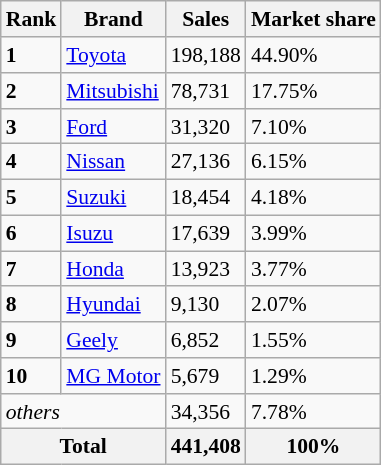<table class="wikitable" align="left" style="text-align: left; font-size:90%;">
<tr>
<th>Rank</th>
<th>Brand</th>
<th>Sales</th>
<th>Market share</th>
</tr>
<tr>
<td><strong>1</strong></td>
<td><a href='#'>Toyota</a></td>
<td>198,188</td>
<td>44.90%</td>
</tr>
<tr>
<td><strong>2</strong></td>
<td><a href='#'>Mitsubishi</a></td>
<td>78,731</td>
<td>17.75%</td>
</tr>
<tr>
<td><strong>3</strong></td>
<td><a href='#'>Ford</a></td>
<td>31,320</td>
<td>7.10%</td>
</tr>
<tr>
<td><strong>4</strong></td>
<td><a href='#'>Nissan</a></td>
<td>27,136</td>
<td>6.15%</td>
</tr>
<tr>
<td><strong>5</strong></td>
<td><a href='#'>Suzuki</a></td>
<td>18,454</td>
<td>4.18%</td>
</tr>
<tr>
<td><strong>6</strong></td>
<td><a href='#'>Isuzu</a></td>
<td>17,639</td>
<td>3.99%</td>
</tr>
<tr>
<td><strong>7</strong></td>
<td><a href='#'>Honda</a></td>
<td>13,923</td>
<td>3.77%</td>
</tr>
<tr>
<td><strong>8</strong></td>
<td><a href='#'>Hyundai</a></td>
<td>9,130</td>
<td>2.07%</td>
</tr>
<tr>
<td><strong>9</strong></td>
<td><a href='#'>Geely</a></td>
<td>6,852</td>
<td>1.55%</td>
</tr>
<tr>
<td><strong>10</strong></td>
<td><a href='#'>MG Motor</a></td>
<td>5,679</td>
<td>1.29%</td>
</tr>
<tr>
<td colspan="2"><em>others</em></td>
<td>34,356</td>
<td>7.78%</td>
</tr>
<tr>
<th colspan="2">Total</th>
<th>441,408</th>
<th>100%</th>
</tr>
</table>
